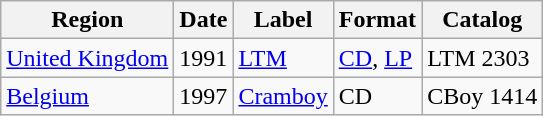<table class="wikitable">
<tr>
<th>Region</th>
<th>Date</th>
<th>Label</th>
<th>Format</th>
<th>Catalog</th>
</tr>
<tr>
<td><a href='#'>United Kingdom</a></td>
<td>1991</td>
<td><a href='#'>LTM</a></td>
<td><a href='#'>CD</a>, <a href='#'>LP</a></td>
<td>LTM 2303</td>
</tr>
<tr>
<td><a href='#'>Belgium</a></td>
<td>1997</td>
<td><a href='#'>Cramboy</a></td>
<td>CD</td>
<td>CBoy 1414</td>
</tr>
</table>
